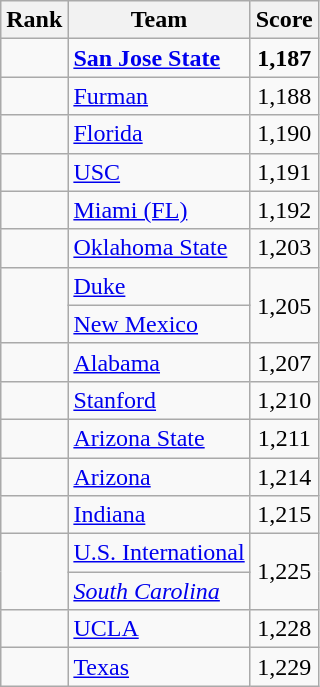<table class="wikitable sortable" style="text-align:center">
<tr>
<th dat-sort-type=number>Rank</th>
<th>Team</th>
<th>Score</th>
</tr>
<tr>
<td></td>
<td align=left><strong><a href='#'>San Jose State</a></strong></td>
<td><strong>1,187</strong></td>
</tr>
<tr>
<td></td>
<td align=left><a href='#'>Furman</a></td>
<td>1,188</td>
</tr>
<tr>
<td></td>
<td align=left><a href='#'>Florida</a></td>
<td>1,190</td>
</tr>
<tr>
<td></td>
<td align=left><a href='#'>USC</a></td>
<td>1,191</td>
</tr>
<tr>
<td></td>
<td align=left><a href='#'>Miami (FL)</a></td>
<td>1,192</td>
</tr>
<tr>
<td></td>
<td align=left><a href='#'>Oklahoma State</a></td>
<td>1,203</td>
</tr>
<tr>
<td rowspan=2></td>
<td align=left><a href='#'>Duke</a></td>
<td rowspan=2>1,205</td>
</tr>
<tr>
<td align=left><a href='#'>New Mexico</a></td>
</tr>
<tr>
<td></td>
<td align=left><a href='#'>Alabama</a></td>
<td>1,207</td>
</tr>
<tr>
<td></td>
<td align=left><a href='#'>Stanford</a></td>
<td>1,210</td>
</tr>
<tr>
<td></td>
<td align=left><a href='#'>Arizona State</a></td>
<td>1,211</td>
</tr>
<tr>
<td></td>
<td align=left><a href='#'>Arizona</a></td>
<td>1,214</td>
</tr>
<tr>
<td></td>
<td align=left><a href='#'>Indiana</a></td>
<td>1,215</td>
</tr>
<tr>
<td rowspan=2></td>
<td align=left><a href='#'>U.S. International</a></td>
<td rowspan=2>1,225</td>
</tr>
<tr>
<td align=left><em><a href='#'>South Carolina</a></em></td>
</tr>
<tr>
<td></td>
<td align=left><a href='#'>UCLA</a></td>
<td>1,228</td>
</tr>
<tr>
<td></td>
<td align=left><a href='#'>Texas</a></td>
<td>1,229</td>
</tr>
</table>
